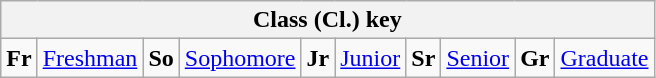<table class="wikitable">
<tr>
<th colspan=10>Class (Cl.) key</th>
</tr>
<tr>
<td><strong>Fr</strong></td>
<td><a href='#'>Freshman</a></td>
<td><strong>So</strong></td>
<td><a href='#'>Sophomore</a></td>
<td><strong>Jr</strong></td>
<td><a href='#'>Junior</a></td>
<td><strong>Sr</strong></td>
<td><a href='#'>Senior</a></td>
<td><strong>Gr</strong></td>
<td><a href='#'>Graduate</a></td>
</tr>
</table>
